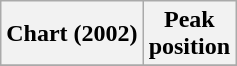<table class="wikitable plainrowheaders" style="text-align:center">
<tr>
<th scope="col">Chart (2002)</th>
<th scope="col">Peak<br>position</th>
</tr>
<tr>
</tr>
</table>
